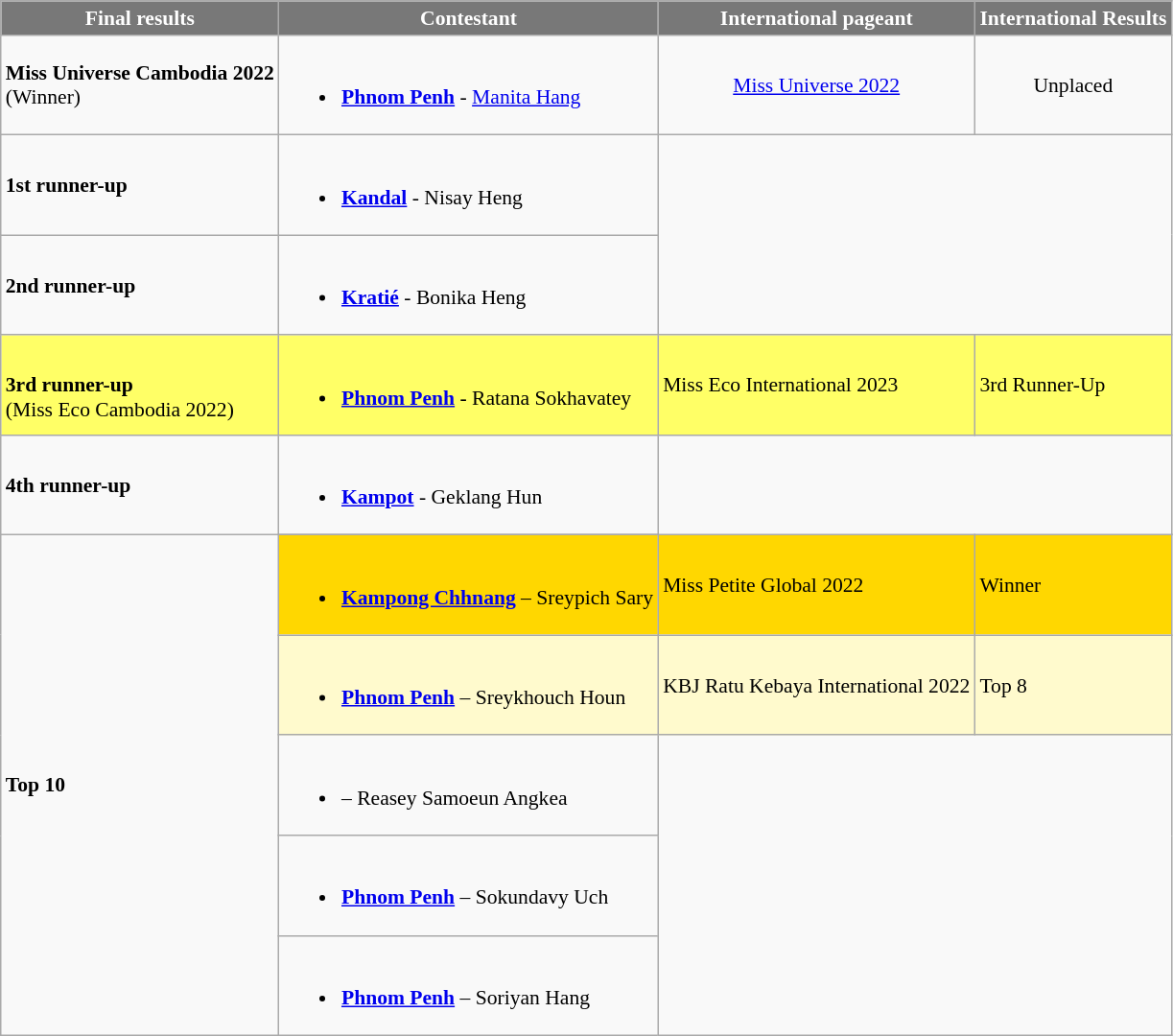<table class="wikitable sortable" style="font-size: 90%;">
<tr>
<th style="background-color:#787878;color:#FFFFFF;">Final results</th>
<th style="background-color:#787878;color:#FFFFFF;">Contestant</th>
<th style="background-color:#787878;color:#FFFFFF;">International pageant</th>
<th style="background-color:#787878;color:#FFFFFF;">International Results</th>
</tr>
<tr>
<td><strong>Miss Universe Cambodia 2022</strong><br>(Winner)</td>
<td><br><ul><li><strong> <a href='#'>Phnom Penh</a></strong> - <a href='#'>Manita Hang</a></li></ul></td>
<td style="text-align:center;"><a href='#'>Miss Universe 2022</a></td>
<td style="text-align:center;">Unplaced</td>
</tr>
<tr>
<td><strong>1st runner-up</strong></td>
<td><br><ul><li><strong><a href='#'>Kandal</a></strong> - Nisay Heng</li></ul></td>
</tr>
<tr>
<td><strong>2nd runner-up</strong></td>
<td><br><ul><li><strong><a href='#'>Kratié</a></strong> - Bonika Heng</li></ul></td>
</tr>
<tr>
<td style="background:#FFFF66;"><br><strong>3rd runner-up</strong><br>(Miss Eco Cambodia 2022)</td>
<td style="background:#FFFF66;"><br><ul><li><strong> <a href='#'>Phnom Penh</a></strong> - Ratana Sokhavatey</li></ul></td>
<td style="background:#FFFF66;">Miss Eco International 2023</td>
<td style="background:#FFFF66;">3rd Runner-Up</td>
</tr>
<tr>
<td><strong>4th runner-up</strong></td>
<td><br><ul><li><strong><a href='#'>Kampot</a></strong> - Geklang Hun</li></ul></td>
</tr>
<tr>
<td rowspan="6"><strong>Top 10</strong></td>
</tr>
<tr>
<td style="background:gold;"><br><ul><li><strong><a href='#'>Kampong Chhnang</a></strong> – Sreypich Sary</li></ul></td>
<td style="background:gold;">Miss Petite Global 2022</td>
<td style="background:gold;">Winner</td>
</tr>
<tr>
<td style="background:#FFFACD;"><br><ul><li><strong> <a href='#'>Phnom Penh</a></strong> – Sreykhouch Houn</li></ul></td>
<td style="background:#FFFACD;">KBJ Ratu Kebaya International 2022</td>
<td style="background:#FFFACD;">Top 8</td>
</tr>
<tr>
<td><br><ul><li><strong></strong> – Reasey Samoeun Angkea</li></ul></td>
<td colspan="3" rowspan="5"></td>
</tr>
<tr>
<td><br><ul><li><strong> <a href='#'>Phnom Penh</a></strong> – Sokundavy Uch</li></ul></td>
</tr>
<tr>
<td><br><ul><li><strong> <a href='#'>Phnom Penh</a></strong> – Soriyan Hang</li></ul></td>
</tr>
</table>
